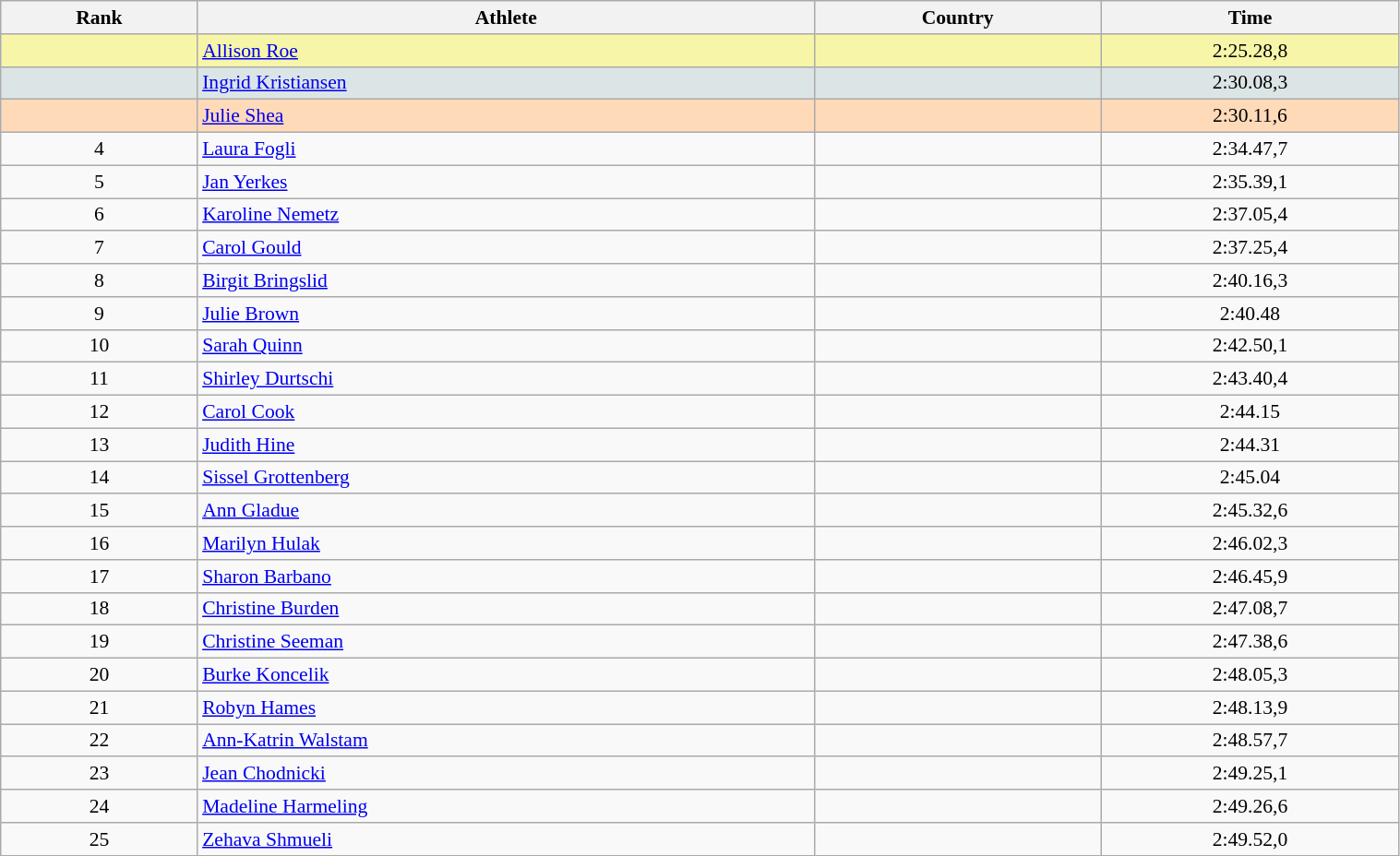<table class="wikitable" width=80% style="font-size:90%; text-align:left;">
<tr>
<th>Rank</th>
<th>Athlete</th>
<th>Country</th>
<th>Time</th>
</tr>
<tr bgcolor="#F7F6A8">
<td align=center></td>
<td><a href='#'>Allison Roe</a></td>
<td></td>
<td align="center">2:25.28,8</td>
</tr>
<tr bgcolor="#DCE5E5">
<td align=center></td>
<td><a href='#'>Ingrid Kristiansen</a></td>
<td></td>
<td align="center">2:30.08,3</td>
</tr>
<tr bgcolor="#FFDAB9">
<td align=center></td>
<td><a href='#'>Julie Shea</a></td>
<td></td>
<td align="center">2:30.11,6</td>
</tr>
<tr>
<td align=center>4</td>
<td><a href='#'>Laura Fogli</a></td>
<td></td>
<td align="center">2:34.47,7</td>
</tr>
<tr>
<td align=center>5</td>
<td><a href='#'>Jan Yerkes</a></td>
<td></td>
<td align="center">2:35.39,1</td>
</tr>
<tr>
<td align=center>6</td>
<td><a href='#'>Karoline Nemetz</a></td>
<td></td>
<td align="center">2:37.05,4</td>
</tr>
<tr>
<td align=center>7</td>
<td><a href='#'>Carol Gould</a></td>
<td></td>
<td align="center">2:37.25,4</td>
</tr>
<tr>
<td align=center>8</td>
<td><a href='#'>Birgit Bringslid</a></td>
<td></td>
<td align="center">2:40.16,3</td>
</tr>
<tr>
<td align=center>9</td>
<td><a href='#'>Julie Brown</a></td>
<td></td>
<td align="center">2:40.48</td>
</tr>
<tr>
<td align=center>10</td>
<td><a href='#'>Sarah Quinn</a></td>
<td></td>
<td align="center">2:42.50,1</td>
</tr>
<tr>
<td align=center>11</td>
<td><a href='#'>Shirley Durtschi</a></td>
<td></td>
<td align="center">2:43.40,4</td>
</tr>
<tr>
<td align=center>12</td>
<td><a href='#'>Carol Cook</a></td>
<td></td>
<td align="center">2:44.15</td>
</tr>
<tr>
<td align=center>13</td>
<td><a href='#'>Judith Hine</a></td>
<td></td>
<td align="center">2:44.31</td>
</tr>
<tr>
<td align=center>14</td>
<td><a href='#'>Sissel Grottenberg</a></td>
<td></td>
<td align="center">2:45.04</td>
</tr>
<tr>
<td align=center>15</td>
<td><a href='#'>Ann Gladue</a></td>
<td></td>
<td align="center">2:45.32,6</td>
</tr>
<tr>
<td align=center>16</td>
<td><a href='#'>Marilyn Hulak</a></td>
<td></td>
<td align="center">2:46.02,3</td>
</tr>
<tr>
<td align=center>17</td>
<td><a href='#'>Sharon Barbano</a></td>
<td></td>
<td align="center">2:46.45,9</td>
</tr>
<tr>
<td align=center>18</td>
<td><a href='#'>Christine Burden</a></td>
<td></td>
<td align="center">2:47.08,7</td>
</tr>
<tr>
<td align=center>19</td>
<td><a href='#'>Christine Seeman</a></td>
<td></td>
<td align="center">2:47.38,6</td>
</tr>
<tr>
<td align=center>20</td>
<td><a href='#'>Burke Koncelik</a></td>
<td></td>
<td align="center">2:48.05,3</td>
</tr>
<tr>
<td align=center>21</td>
<td><a href='#'>Robyn Hames</a></td>
<td></td>
<td align="center">2:48.13,9</td>
</tr>
<tr>
<td align=center>22</td>
<td><a href='#'>Ann-Katrin Walstam</a></td>
<td></td>
<td align="center">2:48.57,7</td>
</tr>
<tr>
<td align=center>23</td>
<td><a href='#'>Jean Chodnicki</a></td>
<td></td>
<td align="center">2:49.25,1</td>
</tr>
<tr>
<td align=center>24</td>
<td><a href='#'>Madeline Harmeling</a></td>
<td></td>
<td align="center">2:49.26,6</td>
</tr>
<tr>
<td align=center>25</td>
<td><a href='#'>Zehava Shmueli</a></td>
<td></td>
<td align="center">2:49.52,0</td>
</tr>
</table>
